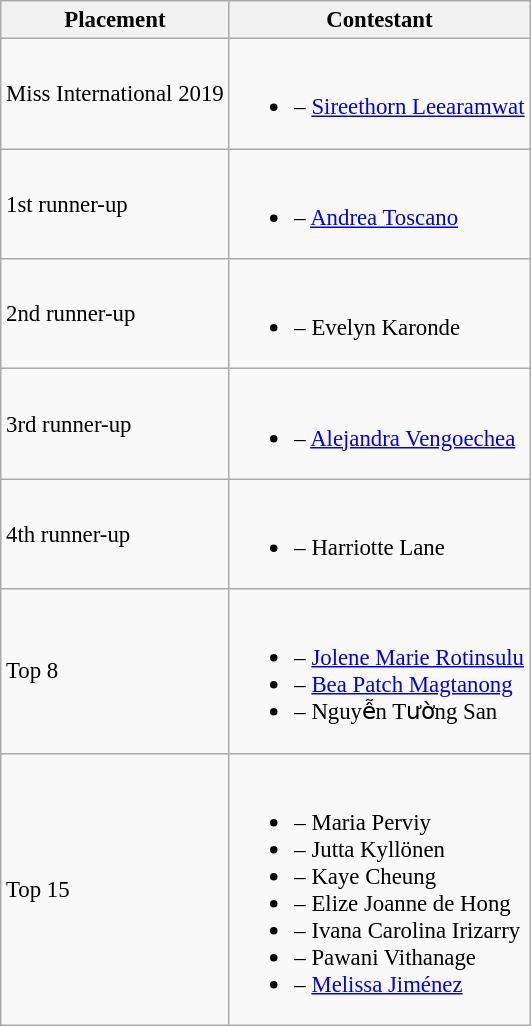<table class="wikitable sortable" style="font-size:95%;">
<tr>
<th>Placement</th>
<th>Contestant</th>
</tr>
<tr>
<td>Miss International 2019</td>
<td><br><ul><li> – <a href='#'>Sireethorn Leearamwat</a></li></ul></td>
</tr>
<tr>
<td>1st runner-up</td>
<td><br><ul><li> – <a href='#'>Andrea Toscano</a></li></ul></td>
</tr>
<tr>
<td>2nd runner-up</td>
<td><br><ul><li> – Evelyn Karonde</li></ul></td>
</tr>
<tr>
<td>3rd runner-up</td>
<td><br><ul><li> – <a href='#'>Alejandra Vengoechea</a></li></ul></td>
</tr>
<tr>
<td>4th runner-up</td>
<td><br><ul><li> – Harriotte Lane</li></ul></td>
</tr>
<tr>
<td>Top 8</td>
<td><br><ul><li> – <a href='#'>Jolene Marie Rotinsulu</a></li><li> – <a href='#'>Bea Patch Magtanong</a></li><li> – Nguyễn Tường San</li></ul></td>
</tr>
<tr>
<td>Top 15</td>
<td><br><ul><li> – Maria Perviy</li><li> – Jutta Kyllönen</li><li> – Kaye Cheung</li><li> – Elize Joanne de Hong</li><li> – Ivana Carolina Irizarry</li><li> – Pawani Vithanage</li><li> – <a href='#'>Melissa Jiménez</a></li></ul></td>
</tr>
</table>
